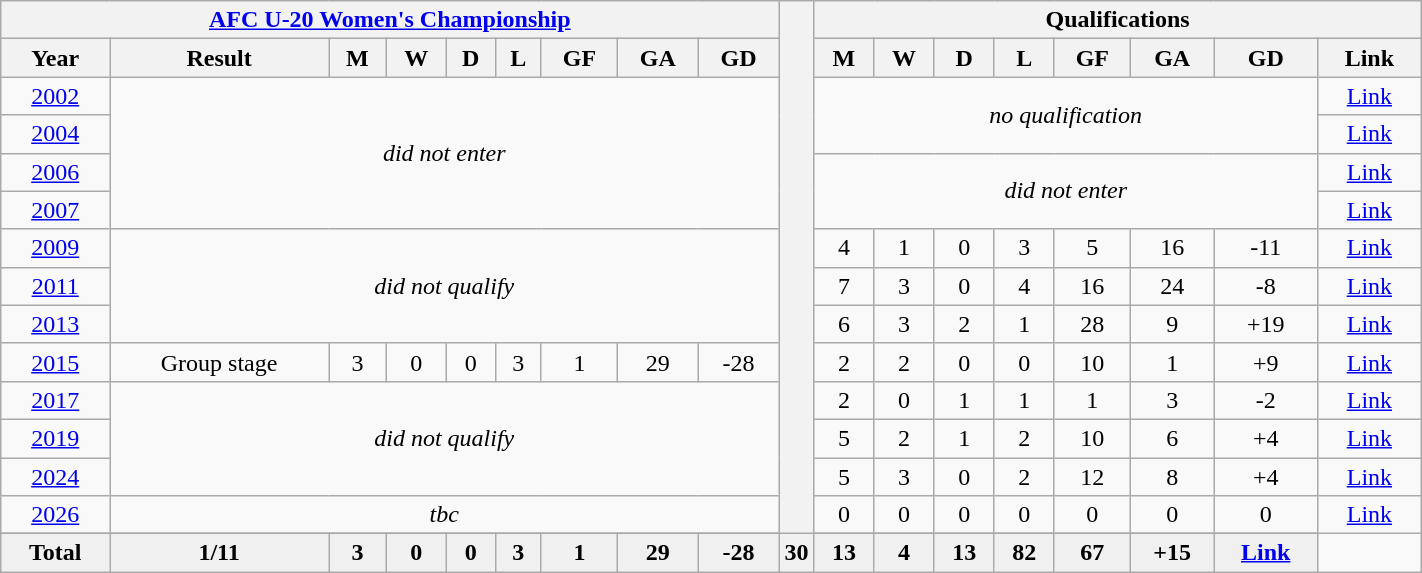<table class="wikitable" style="text-align: center; width:75%;">
<tr>
<th colspan=9><a href='#'>AFC U-20 Women's Championship</a></th>
<th width=1 rowspan=15></th>
<th colspan=8>Qualifications</th>
</tr>
<tr>
<th>Year</th>
<th>Result</th>
<th>M</th>
<th>W</th>
<th>D</th>
<th>L</th>
<th>GF</th>
<th>GA</th>
<th>GD</th>
<th>M</th>
<th>W</th>
<th>D</th>
<th>L</th>
<th>GF</th>
<th>GA</th>
<th>GD</th>
<th>Link</th>
</tr>
<tr>
<td> <a href='#'>2002</a></td>
<td rowspan=4 colspan=8><em>did not enter</em></td>
<td colspan=7 rowspan=2><em>no qualification</em></td>
<td><a href='#'>Link</a></td>
</tr>
<tr>
<td> <a href='#'>2004</a></td>
<td><a href='#'>Link</a></td>
</tr>
<tr>
<td> <a href='#'>2006</a></td>
<td colspan=7 rowspan=2><em>did not enter</em></td>
<td><a href='#'>Link</a></td>
</tr>
<tr>
<td> <a href='#'>2007</a></td>
<td><a href='#'>Link</a></td>
</tr>
<tr>
<td> <a href='#'>2009</a></td>
<td colspan=8 rowspan=3><em>did not qualify</em></td>
<td>4</td>
<td>1</td>
<td>0</td>
<td>3</td>
<td>5</td>
<td>16</td>
<td>-11</td>
<td><a href='#'>Link</a></td>
</tr>
<tr>
<td> <a href='#'>2011</a></td>
<td>7</td>
<td>3</td>
<td>0</td>
<td>4</td>
<td>16</td>
<td>24</td>
<td>-8</td>
<td><a href='#'>Link</a></td>
</tr>
<tr>
<td> <a href='#'>2013</a></td>
<td>6</td>
<td>3</td>
<td>2</td>
<td>1</td>
<td>28</td>
<td>9</td>
<td>+19</td>
<td><a href='#'>Link</a></td>
</tr>
<tr>
<td> <a href='#'>2015</a></td>
<td>Group stage</td>
<td>3</td>
<td>0</td>
<td>0</td>
<td>3</td>
<td>1</td>
<td>29</td>
<td>-28</td>
<td>2</td>
<td>2</td>
<td>0</td>
<td>0</td>
<td>10</td>
<td>1</td>
<td>+9</td>
<td><a href='#'>Link</a></td>
</tr>
<tr>
<td> <a href='#'>2017</a></td>
<td colspan=8 rowspan=3><em>did not qualify</em></td>
<td>2</td>
<td>0</td>
<td>1</td>
<td>1</td>
<td>1</td>
<td>3</td>
<td>-2</td>
<td><a href='#'>Link</a></td>
</tr>
<tr>
<td> <a href='#'>2019</a></td>
<td>5</td>
<td>2</td>
<td>1</td>
<td>2</td>
<td>10</td>
<td>6</td>
<td>+4</td>
<td><a href='#'>Link</a></td>
</tr>
<tr>
<td> <a href='#'>2024</a></td>
<td>5</td>
<td>3</td>
<td>0</td>
<td>2</td>
<td>12</td>
<td>8</td>
<td>+4</td>
<td><a href='#'>Link</a></td>
</tr>
<tr>
<td> <a href='#'>2026</a></td>
<td colspan=8><em>tbc</em></td>
<td>0</td>
<td>0</td>
<td>0</td>
<td>0</td>
<td>0</td>
<td>0</td>
<td>0</td>
<td><a href='#'>Link</a></td>
</tr>
<tr>
</tr>
<tr style="background:#f0f0f0;font-weight:bold;">
<td>Total</td>
<td>1/11</td>
<td>3</td>
<td>0</td>
<td>0</td>
<td>3</td>
<td>1</td>
<td>29</td>
<td>-28</td>
<td>30</td>
<td>13</td>
<td>4</td>
<td>13</td>
<td>82</td>
<td>67</td>
<td>+15</td>
<td><a href='#'>Link</a></td>
</tr>
</table>
